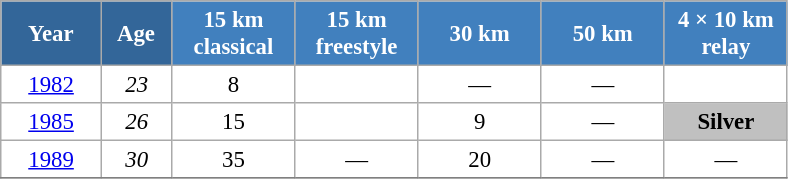<table class="wikitable" style="font-size:95%; text-align:center; border:grey solid 1px; border-collapse:collapse; background:#ffffff;">
<tr>
<th style="background-color:#369; color:white; width:60px;"> Year </th>
<th style="background-color:#369; color:white; width:40px;"> Age </th>
<th style="background-color:#4180be; color:white; width:75px;"> 15 km <br> classical </th>
<th style="background-color:#4180be; color:white; width:75px;"> 15 km <br> freestyle </th>
<th style="background-color:#4180be; color:white; width:75px;"> 30 km </th>
<th style="background-color:#4180be; color:white; width:75px;"> 50 km </th>
<th style="background-color:#4180be; color:white; width:75px;"> 4 × 10 km <br> relay </th>
</tr>
<tr>
<td><a href='#'>1982</a></td>
<td><em>23</em></td>
<td>8</td>
<td></td>
<td>—</td>
<td>—</td>
<td></td>
</tr>
<tr>
<td><a href='#'>1985</a></td>
<td><em>26</em></td>
<td>15</td>
<td></td>
<td>9</td>
<td>—</td>
<td style="background:silver;"><strong>Silver</strong></td>
</tr>
<tr>
<td><a href='#'>1989</a></td>
<td><em>30</em></td>
<td>35</td>
<td>—</td>
<td>20</td>
<td>—</td>
<td>—</td>
</tr>
<tr>
</tr>
</table>
